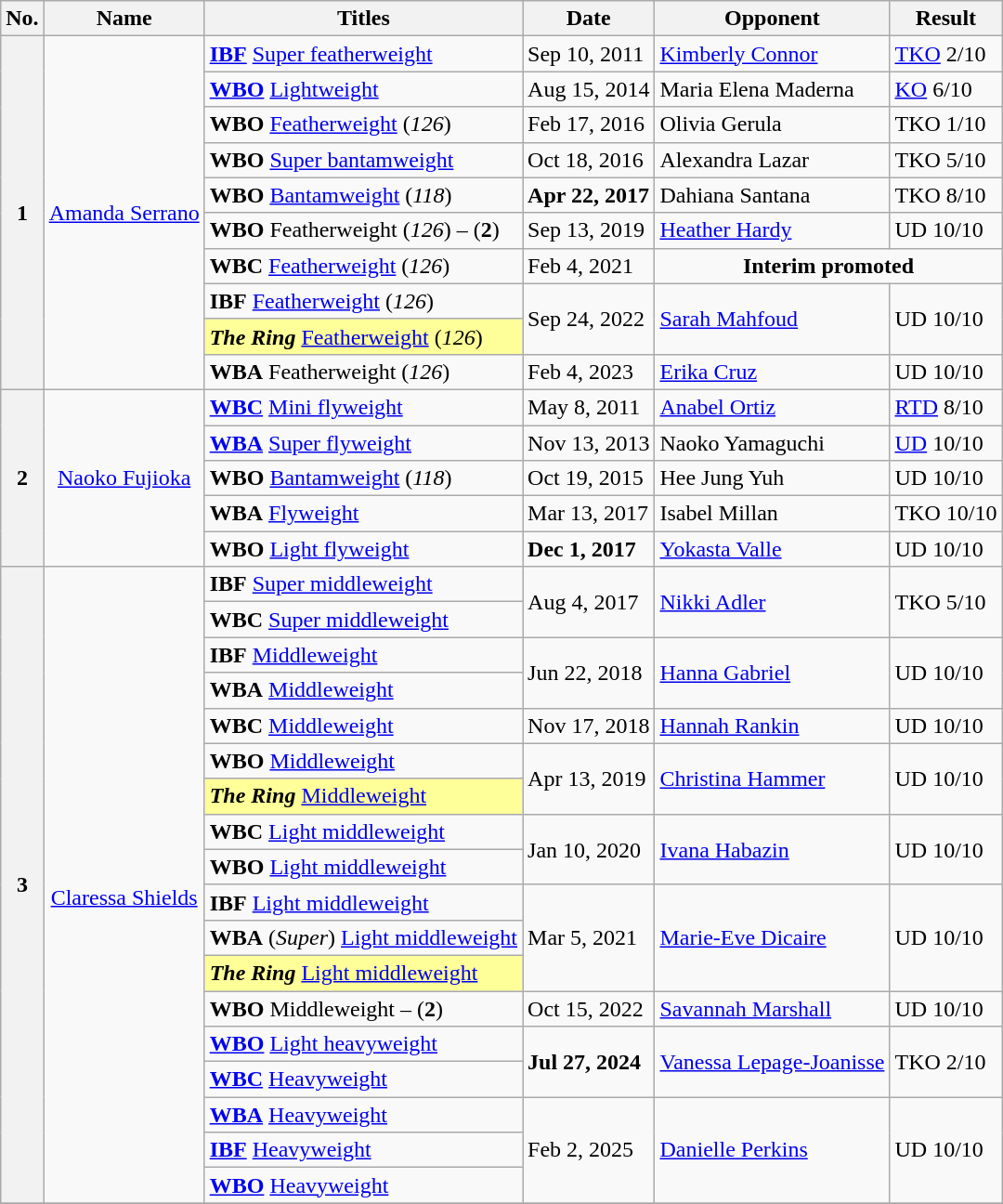<table class="wikitable">
<tr>
<th>No.</th>
<th>Name</th>
<th>Titles</th>
<th>Date</th>
<th>Opponent</th>
<th>Result</th>
</tr>
<tr>
<th rowspan=10>1</th>
<td rowspan=10 style="text-align:center;"><a href='#'>Amanda Serrano</a></td>
<td><strong><a href='#'>IBF</a></strong> <a href='#'>Super featherweight</a></td>
<td>Sep 10, 2011</td>
<td><a href='#'>Kimberly Connor</a></td>
<td><a href='#'>TKO</a> 2/10</td>
</tr>
<tr>
<td><strong><a href='#'>WBO</a></strong> <a href='#'>Lightweight</a></td>
<td>Aug 15, 2014</td>
<td>Maria Elena Maderna</td>
<td><a href='#'>KO</a> 6/10</td>
</tr>
<tr>
<td><strong>WBO</strong> <a href='#'>Featherweight</a> (<em>126</em>)</td>
<td>Feb 17, 2016</td>
<td>Olivia Gerula</td>
<td>TKO 1/10</td>
</tr>
<tr>
<td><strong>WBO</strong> <a href='#'>Super bantamweight</a></td>
<td>Oct 18, 2016</td>
<td>Alexandra Lazar</td>
<td>TKO 5/10</td>
</tr>
<tr>
<td><strong>WBO</strong> <a href='#'>Bantamweight</a> (<em>118</em>)</td>
<td><strong>Apr 22, 2017</strong></td>
<td>Dahiana Santana</td>
<td>TKO 8/10</td>
</tr>
<tr>
<td><strong>WBO</strong> Featherweight (<em>126</em>) – (<strong>2</strong>)</td>
<td>Sep 13, 2019</td>
<td><a href='#'>Heather Hardy</a></td>
<td>UD 10/10</td>
</tr>
<tr>
<td><strong>WBC</strong> <a href='#'>Featherweight</a> (<em>126</em>)</td>
<td>Feb 4, 2021</td>
<td colspan=2 align=center><strong>Interim promoted</strong></td>
</tr>
<tr>
<td><strong>IBF</strong> <a href='#'>Featherweight</a> (<em>126</em>)</td>
<td rowspan=2>Sep 24, 2022</td>
<td rowspan=2><a href='#'>Sarah Mahfoud</a></td>
<td rowspan=2>UD 10/10</td>
</tr>
<tr>
<td bgcolor="#FFFF99"><strong><em>The Ring</em></strong> <a href='#'>Featherweight</a> (<em>126</em>)</td>
</tr>
<tr>
<td><strong>WBA</strong> Featherweight (<em>126</em>)</td>
<td>Feb 4, 2023</td>
<td><a href='#'>Erika Cruz</a></td>
<td>UD 10/10</td>
</tr>
<tr>
<th rowspan="5">2</th>
<td rowspan="5" style="text-align:center;"><a href='#'>Naoko Fujioka</a></td>
<td><strong><a href='#'>WBC</a></strong> <a href='#'>Mini flyweight</a></td>
<td>May 8, 2011</td>
<td><a href='#'>Anabel Ortiz</a></td>
<td><a href='#'>RTD</a> 8/10</td>
</tr>
<tr>
<td><strong><a href='#'>WBA</a></strong> <a href='#'>Super flyweight</a></td>
<td>Nov 13, 2013</td>
<td>Naoko Yamaguchi</td>
<td><a href='#'>UD</a> 10/10</td>
</tr>
<tr>
<td><strong>WBO</strong> <a href='#'>Bantamweight</a> (<em>118</em>)</td>
<td>Oct 19, 2015</td>
<td>Hee Jung Yuh</td>
<td>UD 10/10</td>
</tr>
<tr>
<td><strong>WBA</strong> <a href='#'>Flyweight</a></td>
<td>Mar 13, 2017</td>
<td>Isabel Millan</td>
<td>TKO 10/10</td>
</tr>
<tr>
<td><strong>WBO</strong> <a href='#'>Light flyweight</a></td>
<td><strong>Dec 1, 2017</strong></td>
<td><a href='#'>Yokasta Valle</a></td>
<td>UD 10/10</td>
</tr>
<tr>
<th scope="row" rowspan="18">3</th>
<td scope="row" rowspan="18" style="text-align:center;"><br> <a href='#'>Claressa Shields</a></td>
<td><strong>IBF</strong> <a href='#'>Super middleweight</a></td>
<td rowspan="2">Aug 4, 2017</td>
<td rowspan="2"><a href='#'>Nikki Adler</a></td>
<td rowspan="2">TKO 5/10</td>
</tr>
<tr>
<td><strong>WBC</strong> <a href='#'>Super middleweight</a></td>
</tr>
<tr>
<td><strong>IBF</strong> <a href='#'>Middleweight</a></td>
<td rowspan=2>Jun 22, 2018</td>
<td rowspan=2><a href='#'>Hanna Gabriel</a></td>
<td rowspan=2>UD 10/10</td>
</tr>
<tr>
<td><strong>WBA</strong> <a href='#'>Middleweight</a></td>
</tr>
<tr>
<td><strong>WBC</strong> <a href='#'>Middleweight</a></td>
<td>Nov 17, 2018</td>
<td><a href='#'>Hannah Rankin</a></td>
<td>UD 10/10</td>
</tr>
<tr>
<td><strong>WBO</strong> <a href='#'>Middleweight</a></td>
<td rowspan=2>Apr 13, 2019</td>
<td rowspan=2><a href='#'>Christina Hammer</a></td>
<td rowspan=2>UD 10/10</td>
</tr>
<tr>
<td style="background:#ff9;"><strong><em>The Ring</em></strong> <a href='#'>Middleweight</a></td>
</tr>
<tr>
<td><strong>WBC</strong> <a href='#'>Light middleweight</a></td>
<td rowspan=2>Jan 10, 2020</td>
<td rowspan=2><a href='#'>Ivana Habazin</a></td>
<td rowspan=2>UD 10/10</td>
</tr>
<tr>
<td><strong>WBO</strong> <a href='#'>Light middleweight</a></td>
</tr>
<tr>
<td><strong>IBF</strong> <a href='#'>Light middleweight</a></td>
<td rowspan=3>Mar 5, 2021</td>
<td rowspan=3><a href='#'>Marie-Eve Dicaire</a></td>
<td rowspan=3>UD 10/10</td>
</tr>
<tr>
<td><strong>WBA</strong> (<em>Super</em>) <a href='#'>Light middleweight</a></td>
</tr>
<tr>
<td style="background:#ff9;"><strong><em>The Ring</em></strong> <a href='#'>Light middleweight</a></td>
</tr>
<tr>
<td><strong>WBO</strong> Middleweight – (<strong>2</strong>)</td>
<td>Oct 15, 2022</td>
<td><a href='#'>Savannah Marshall</a></td>
<td>UD 10/10</td>
</tr>
<tr>
<td><strong><a href='#'>WBO</a></strong> <a href='#'>Light heavyweight</a></td>
<td rowspan=2><strong>Jul 27, 2024</strong></td>
<td rowspan=2><a href='#'>Vanessa Lepage-Joanisse</a></td>
<td rowspan=2>TKO 2/10</td>
</tr>
<tr>
<td><strong><a href='#'>WBC</a></strong> <a href='#'>Heavyweight</a></td>
</tr>
<tr>
<td><strong><a href='#'>WBA</a></strong> <a href='#'>Heavyweight</a></td>
<td rowspan=3>Feb 2, 2025</td>
<td rowspan=3><a href='#'>Danielle Perkins</a></td>
<td rowspan=3>UD 10/10</td>
</tr>
<tr>
<td><strong><a href='#'>IBF</a></strong> <a href='#'>Heavyweight</a></td>
</tr>
<tr>
<td><strong><a href='#'>WBO</a></strong> <a href='#'>Heavyweight</a></td>
</tr>
<tr>
</tr>
</table>
